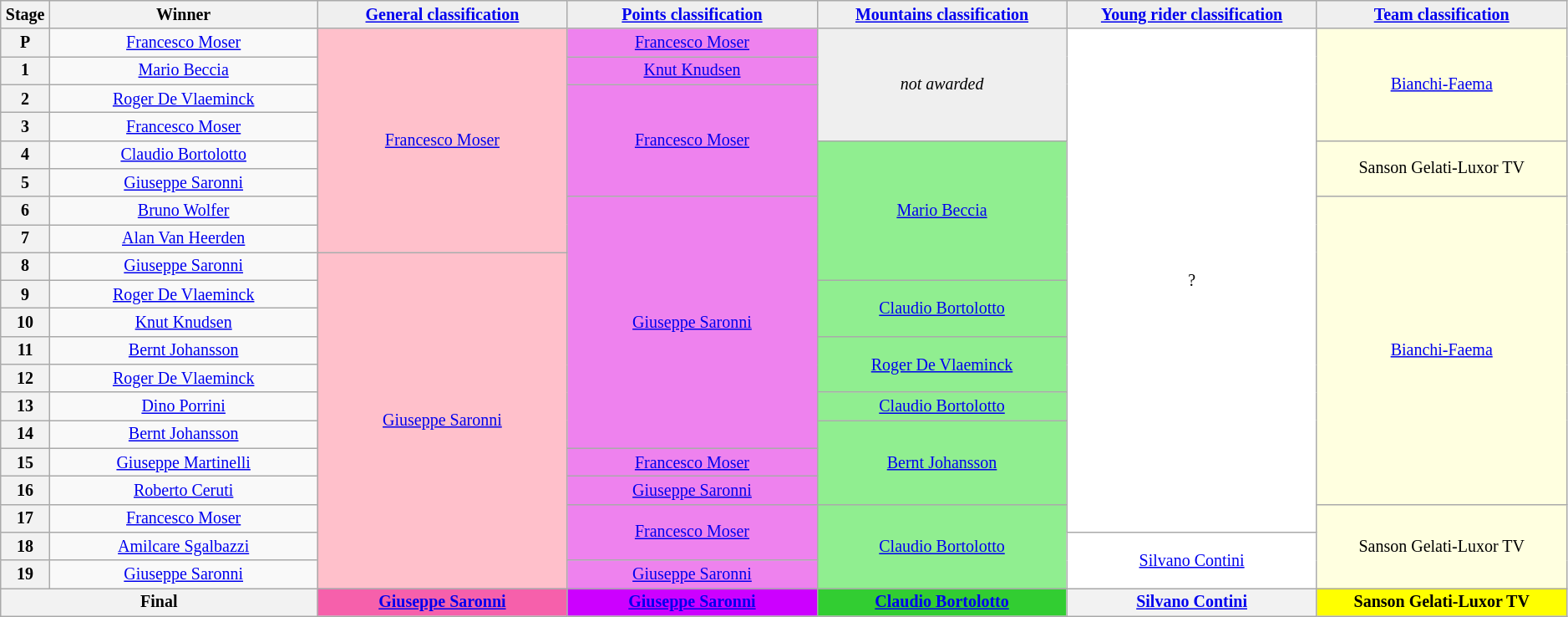<table class="wikitable" style="text-align: center; font-size:smaller;">
<tr style="background:#efefef;">
<th style="width:1%;">Stage</th>
<th style="width:15%;">Winner</th>
<th style="background:#efefef; width:14%;"><a href='#'>General classification</a><br></th>
<th style="background:#efefef; width:14%;"><a href='#'>Points classification</a><br></th>
<th style="background:#efefef; width:14%;"><a href='#'>Mountains classification</a><br></th>
<th style="background:#efefef; width:14%;"><a href='#'>Young rider classification</a></th>
<th style="background:#efefef; width:14%;"><a href='#'>Team classification</a></th>
</tr>
<tr>
<th>P</th>
<td><a href='#'>Francesco Moser</a></td>
<td style="background:pink;" rowspan="8"><a href='#'>Francesco Moser</a></td>
<td style="background:violet;"><a href='#'>Francesco Moser</a></td>
<td style="background:#EFEFEF;" rowspan="4"><em>not awarded</em></td>
<td style="background:white;" rowspan="18">?</td>
<td style="background:lightyellow;" rowspan="4"><a href='#'>Bianchi-Faema</a></td>
</tr>
<tr>
<th>1</th>
<td><a href='#'>Mario Beccia</a></td>
<td style="background:violet;"><a href='#'>Knut Knudsen</a></td>
</tr>
<tr>
<th>2</th>
<td><a href='#'>Roger De Vlaeminck</a></td>
<td style="background:violet;" rowspan="4"><a href='#'>Francesco Moser</a></td>
</tr>
<tr>
<th>3</th>
<td><a href='#'>Francesco Moser</a></td>
</tr>
<tr>
<th>4</th>
<td><a href='#'>Claudio Bortolotto</a></td>
<td style="background:lightgreen;" rowspan="5"><a href='#'>Mario Beccia</a></td>
<td style="background:lightyellow;" rowspan="2">Sanson Gelati-Luxor TV</td>
</tr>
<tr>
<th>5</th>
<td><a href='#'>Giuseppe Saronni</a></td>
</tr>
<tr>
<th>6</th>
<td><a href='#'>Bruno Wolfer</a></td>
<td style="background:violet;" rowspan="9"><a href='#'>Giuseppe Saronni</a></td>
<td style="background:lightyellow;" rowspan="11"><a href='#'>Bianchi-Faema</a></td>
</tr>
<tr>
<th>7</th>
<td><a href='#'>Alan Van Heerden</a></td>
</tr>
<tr>
<th>8</th>
<td><a href='#'>Giuseppe Saronni</a></td>
<td style="background:pink;" rowspan="12"><a href='#'>Giuseppe Saronni</a></td>
</tr>
<tr>
<th>9</th>
<td><a href='#'>Roger De Vlaeminck</a></td>
<td style="background:lightgreen;" rowspan="2"><a href='#'>Claudio Bortolotto</a></td>
</tr>
<tr>
<th>10</th>
<td><a href='#'>Knut Knudsen</a></td>
</tr>
<tr>
<th>11</th>
<td><a href='#'>Bernt Johansson</a></td>
<td style="background:lightgreen;" rowspan="2"><a href='#'>Roger De Vlaeminck</a></td>
</tr>
<tr>
<th>12</th>
<td><a href='#'>Roger De Vlaeminck</a></td>
</tr>
<tr>
<th>13</th>
<td><a href='#'>Dino Porrini</a></td>
<td style="background:lightgreen;" rowspan="1"><a href='#'>Claudio Bortolotto</a></td>
</tr>
<tr>
<th>14</th>
<td><a href='#'>Bernt Johansson</a></td>
<td style="background:lightgreen;" rowspan="3"><a href='#'>Bernt Johansson</a></td>
</tr>
<tr>
<th>15</th>
<td><a href='#'>Giuseppe Martinelli</a></td>
<td style="background:violet;"><a href='#'>Francesco Moser</a></td>
</tr>
<tr>
<th>16</th>
<td><a href='#'>Roberto Ceruti</a></td>
<td style="background:violet;"><a href='#'>Giuseppe Saronni</a></td>
</tr>
<tr>
<th>17</th>
<td><a href='#'>Francesco Moser</a></td>
<td style="background:violet;" rowspan="2"><a href='#'>Francesco Moser</a></td>
<td style="background:lightgreen;" rowspan="3"><a href='#'>Claudio Bortolotto</a></td>
<td style="background:lightyellow;" rowspan="3">Sanson Gelati-Luxor TV</td>
</tr>
<tr>
<th>18</th>
<td><a href='#'>Amilcare Sgalbazzi</a></td>
<td style="background:white;" rowspan="2"><a href='#'>Silvano Contini</a></td>
</tr>
<tr>
<th>19</th>
<td><a href='#'>Giuseppe Saronni</a></td>
<td style="background:violet;"><a href='#'>Giuseppe Saronni</a></td>
</tr>
<tr>
<th colspan=2><strong>Final</strong></th>
<th style="background:#F660AB;"><strong><a href='#'>Giuseppe Saronni</a></strong></th>
<th style="background:#c0f;"><strong><a href='#'>Giuseppe Saronni</a></strong></th>
<th style="background:#32CD32;"><strong><a href='#'>Claudio Bortolotto</a></strong></th>
<th style="background:offwhite;"><strong><a href='#'>Silvano Contini</a></strong></th>
<th style="background:yellow;"><strong>Sanson Gelati-Luxor TV</strong></th>
</tr>
</table>
